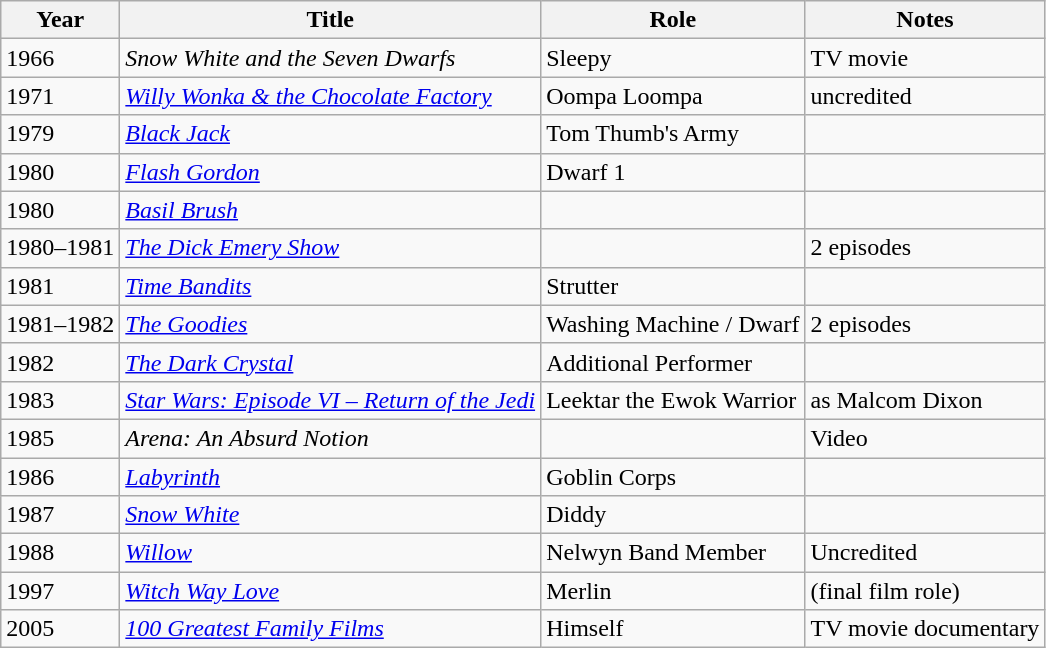<table class="wikitable sortable">
<tr>
<th>Year</th>
<th>Title</th>
<th>Role</th>
<th class="unsortable">Notes</th>
</tr>
<tr>
<td>1966</td>
<td><em>Snow White and the Seven Dwarfs</em></td>
<td>Sleepy</td>
<td>TV movie</td>
</tr>
<tr>
<td>1971</td>
<td><em><a href='#'>Willy Wonka & the Chocolate Factory</a></em></td>
<td>Oompa Loompa</td>
<td>uncredited</td>
</tr>
<tr>
<td>1979</td>
<td><em><a href='#'>Black Jack</a></em></td>
<td>Tom Thumb's Army</td>
<td></td>
</tr>
<tr>
<td>1980</td>
<td><em><a href='#'>Flash Gordon</a></em></td>
<td>Dwarf  1</td>
<td></td>
</tr>
<tr>
<td>1980</td>
<td><em><a href='#'>Basil Brush</a></em></td>
<td></td>
<td></td>
</tr>
<tr>
<td>1980–1981</td>
<td><em><a href='#'>The Dick Emery Show</a></em></td>
<td></td>
<td>2 episodes</td>
</tr>
<tr>
<td>1981</td>
<td><em><a href='#'>Time Bandits</a></em></td>
<td>Strutter</td>
<td></td>
</tr>
<tr>
<td>1981–1982</td>
<td><em><a href='#'>The Goodies</a></em></td>
<td>Washing Machine / Dwarf</td>
<td>2 episodes</td>
</tr>
<tr>
<td>1982</td>
<td><em><a href='#'>The Dark Crystal</a></em></td>
<td>Additional Performer</td>
<td></td>
</tr>
<tr>
<td>1983</td>
<td><em><a href='#'>Star Wars: Episode VI – Return of the Jedi</a></em></td>
<td>Leektar the Ewok Warrior</td>
<td>as Malcom Dixon</td>
</tr>
<tr>
<td>1985</td>
<td><em>Arena: An Absurd Notion</em></td>
<td></td>
<td>Video</td>
</tr>
<tr>
<td>1986</td>
<td><em><a href='#'>Labyrinth</a></em></td>
<td>Goblin Corps</td>
<td></td>
</tr>
<tr>
<td>1987</td>
<td><em><a href='#'>Snow White</a></em></td>
<td>Diddy</td>
<td></td>
</tr>
<tr>
<td>1988</td>
<td><em><a href='#'>Willow</a></em></td>
<td>Nelwyn Band Member</td>
<td>Uncredited</td>
</tr>
<tr>
<td>1997</td>
<td><em><a href='#'>Witch Way Love</a></em></td>
<td>Merlin</td>
<td>(final film role)</td>
</tr>
<tr>
<td>2005</td>
<td><em><a href='#'>100 Greatest Family Films</a></em></td>
<td>Himself</td>
<td>TV movie documentary</td>
</tr>
</table>
